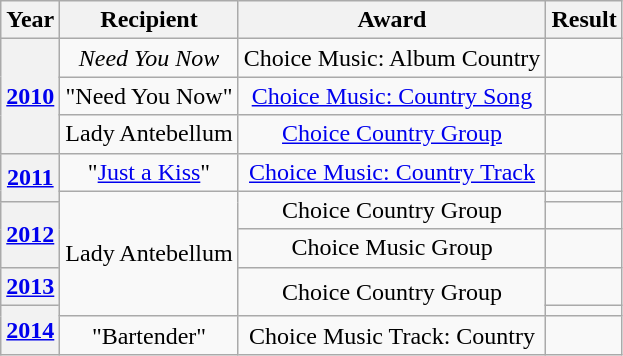<table class="wikitable" style="text-align:center">
<tr>
<th>Year</th>
<th>Recipient</th>
<th>Award</th>
<th>Result</th>
</tr>
<tr>
<th rowspan="3"><a href='#'>2010</a></th>
<td><em>Need You Now</em></td>
<td>Choice Music: Album Country </td>
<td></td>
</tr>
<tr>
<td>"Need You Now"</td>
<td><a href='#'>Choice Music: Country Song</a></td>
<td></td>
</tr>
<tr>
<td>Lady Antebellum</td>
<td><a href='#'>Choice Country Group</a></td>
<td></td>
</tr>
<tr>
<th rowspan="2"><a href='#'>2011</a></th>
<td>"<a href='#'>Just a Kiss</a>"</td>
<td><a href='#'>Choice Music: Country Track</a></td>
<td></td>
</tr>
<tr>
<td rowspan="5">Lady Antebellum</td>
<td rowspan="2">Choice Country Group</td>
<td></td>
</tr>
<tr>
<th rowspan="2"><a href='#'>2012</a></th>
<td></td>
</tr>
<tr>
<td>Choice Music Group</td>
<td></td>
</tr>
<tr>
<th><a href='#'>2013</a></th>
<td rowspan="2">Choice Country Group</td>
<td></td>
</tr>
<tr>
<th rowspan="2"><a href='#'>2014</a></th>
<td></td>
</tr>
<tr>
<td>"Bartender"</td>
<td>Choice Music Track: Country</td>
<td></td>
</tr>
</table>
